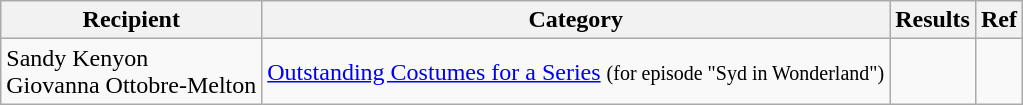<table class="wikitable">
<tr>
<th>Recipient</th>
<th>Category</th>
<th>Results</th>
<th>Ref</th>
</tr>
<tr>
<td>Sandy Kenyon<br>Giovanna Ottobre-Melton</td>
<td><a href='#'>Outstanding Costumes for a Series</a> <small>(for episode "Syd in Wonderland")</small></td>
<td></td>
<td></td>
</tr>
</table>
